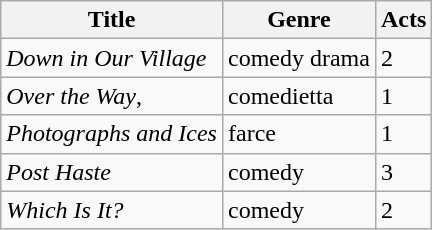<table class="wikitable plainrowheaders" style="text-align: left; margin-right: 0;">
<tr>
<th scope="col">Title</th>
<th scope="col">Genre</th>
<th scope="col">Acts</th>
</tr>
<tr>
<td><em>Down in Our Village</em></td>
<td>comedy drama</td>
<td>2</td>
</tr>
<tr>
<td><em>Over the Way</em>,</td>
<td>comedietta</td>
<td>1</td>
</tr>
<tr>
<td><em>Photographs and Ices</em></td>
<td>farce</td>
<td>1</td>
</tr>
<tr>
<td><em>Post Haste</em></td>
<td>comedy</td>
<td>3</td>
</tr>
<tr>
<td><em>Which Is It?</em></td>
<td>comedy</td>
<td>2</td>
</tr>
</table>
